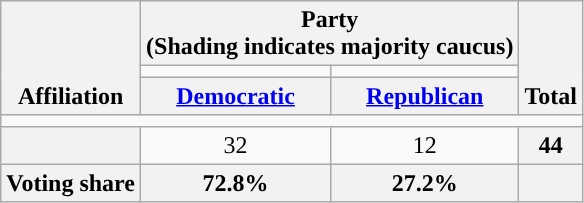<table class=wikitable style="text-align:center">
<tr style="vertical-align:bottom;">
<th rowspan=3>Affiliation</th>
<th colspan=2>Party <div>(Shading indicates majority caucus)</div></th>
<th rowspan=3>Total</th>
</tr>
<tr style="height:5px">
<td style="background-color:"></td>
<td style="background-color:"></td>
</tr>
<tr>
<th><a href='#'>Democratic</a></th>
<th><a href='#'>Republican</a></th>
</tr>
<tr>
<td colspan=5></td>
</tr>
<tr>
<th nowrap style="font-size:80%"></th>
<td>32</td>
<td>12</td>
<th>44</th>
</tr>
<tr>
<th>Voting share</th>
<th>72.8%</th>
<th>27.2% </th>
<th colspan=2></th>
</tr>
</table>
